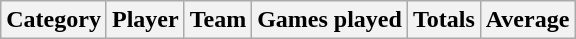<table class="wikitable" style="text-align:center">
<tr>
<th>Category</th>
<th>Player</th>
<th>Team</th>
<th>Games played</th>
<th>Totals</th>
<th>Average</th>
</tr>
</table>
